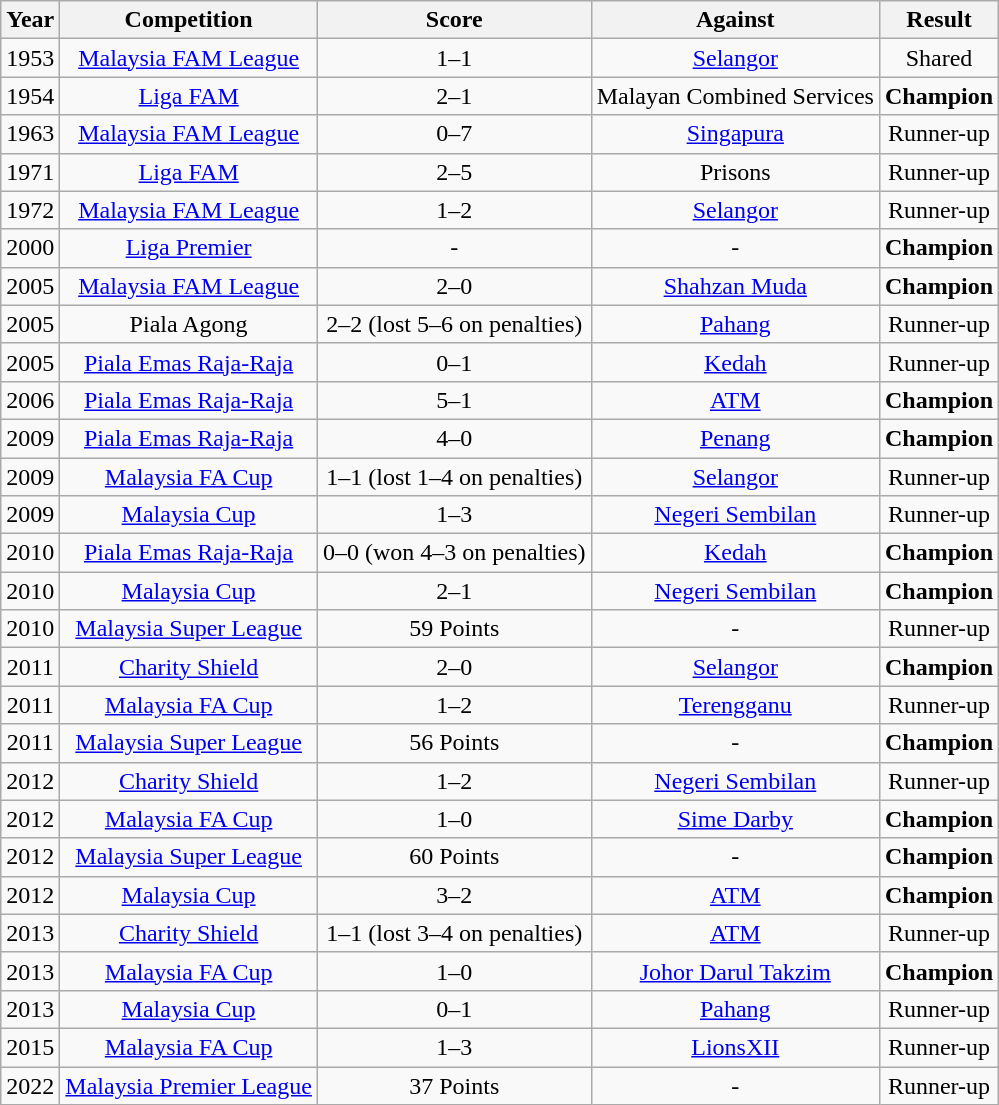<table class="wikitable sortable collapsible collapsed">
<tr>
<th style="text-align:center;">Year</th>
<th style="text-align:center;">Competition</th>
<th style="text-align:center;">Score</th>
<th style="text-align:center;">Against</th>
<th style="text-align:center;">Result</th>
</tr>
<tr>
<td style="vertical-align:Top; text-align:center;">1953</td>
<td style="vertical-align:Top; text-align:center;"><a href='#'>Malaysia FAM League</a></td>
<td style="vertical-align:Top; text-align:center;">1–1</td>
<td style="vertical-align:Top; text-align:center;"><a href='#'>Selangor</a></td>
<td style="vertical-align:Top; text-align:center;">Shared</td>
</tr>
<tr style="text-align:center; vertical-align:Top;">
<td>1954</td>
<td><a href='#'>Liga FAM</a></td>
<td>2–1</td>
<td>Malayan Combined Services</td>
<td><strong>Champion</strong></td>
</tr>
<tr>
<td style="vertical-align:Top; text-align:center;">1963</td>
<td style="vertical-align:Top; text-align:center;"><a href='#'>Malaysia FAM League</a></td>
<td style="vertical-align:Top; text-align:center;">0–7</td>
<td style="vertical-align:Top; text-align:center;"><a href='#'>Singapura</a></td>
<td style="vertical-align:Top; text-align:center;">Runner-up</td>
</tr>
<tr style="text-align:center; vertical-align:Top;">
<td>1971</td>
<td><a href='#'>Liga FAM</a></td>
<td>2–5</td>
<td>Prisons</td>
<td>Runner-up</td>
</tr>
<tr>
<td style="vertical-align:Top; text-align:center;">1972</td>
<td style="vertical-align:Top; text-align:center;"><a href='#'>Malaysia FAM League</a></td>
<td style="vertical-align:Top; text-align:center;">1–2</td>
<td style="vertical-align:Top; text-align:center;"><a href='#'>Selangor</a></td>
<td style="vertical-align:Top; text-align:center;">Runner-up</td>
</tr>
<tr style="text-align:center; vertical-align:Top;">
<td>2000</td>
<td><a href='#'>Liga Premier</a></td>
<td>-</td>
<td>-</td>
<td><strong>Champion</strong></td>
</tr>
<tr>
<td style="vertical-align:Top; text-align:center;">2005</td>
<td style="vertical-align:Top; text-align:center;"><a href='#'>Malaysia FAM League</a></td>
<td style="vertical-align:Top; text-align:center;">2–0</td>
<td style="vertical-align:Top; text-align:center;"><a href='#'>Shahzan Muda</a></td>
<td style="vertical-align:Top; text-align:center;"><strong>Champion</strong></td>
</tr>
<tr>
<td style="vertical-align:Top; text-align:center;">2005</td>
<td style="vertical-align:Top; text-align:center;">Piala Agong</td>
<td style="vertical-align:Top; text-align:center;">2–2 (lost 5–6 on penalties)</td>
<td style="vertical-align:Top; text-align:center;"><a href='#'>Pahang</a></td>
<td style="vertical-align:Top; text-align:center;">Runner-up</td>
</tr>
<tr>
<td style="vertical-align:Top; text-align:center;">2005</td>
<td style="vertical-align:Top; text-align:center;"><a href='#'>Piala Emas Raja-Raja</a></td>
<td style="vertical-align:Top; text-align:center;">0–1</td>
<td style="vertical-align:Top; text-align:center;"><a href='#'>Kedah</a></td>
<td style="vertical-align:Top; text-align:center;">Runner-up</td>
</tr>
<tr>
<td style="vertical-align:Top; text-align:center;">2006</td>
<td style="vertical-align:Top; text-align:center;"><a href='#'>Piala Emas Raja-Raja</a></td>
<td style="vertical-align:Top; text-align:center;">5–1</td>
<td style="vertical-align:Top; text-align:center;"><a href='#'>ATM</a></td>
<td style="vertical-align:Top; text-align:center;"><strong>Champion</strong></td>
</tr>
<tr>
<td style="vertical-align:Top; text-align:center;">2009</td>
<td style="vertical-align:Top; text-align:center;"><a href='#'>Piala Emas Raja-Raja</a></td>
<td style="vertical-align:Top; text-align:center;">4–0</td>
<td style="vertical-align:Top; text-align:center;"><a href='#'>Penang</a></td>
<td style="vertical-align:Top; text-align:center;"><strong>Champion</strong></td>
</tr>
<tr>
<td style="vertical-align:Top; text-align:center;">2009</td>
<td style="vertical-align:Top; text-align:center;"><a href='#'>Malaysia FA Cup</a></td>
<td style="vertical-align:Top; text-align:center;">1–1 (lost 1–4 on penalties)</td>
<td style="vertical-align:Top; text-align:center;"><a href='#'>Selangor</a></td>
<td style="vertical-align:Top; text-align:center;">Runner-up</td>
</tr>
<tr>
<td style="vertical-align:Top; text-align:center;">2009</td>
<td style="vertical-align:Top; text-align:center;"><a href='#'>Malaysia Cup</a></td>
<td style="vertical-align:Top; text-align:center;">1–3</td>
<td style="vertical-align:Top; text-align:center;"><a href='#'>Negeri Sembilan</a></td>
<td style="vertical-align:Top; text-align:center;">Runner-up</td>
</tr>
<tr>
<td style="vertical-align:Top; text-align:center;">2010</td>
<td style="vertical-align:Top; text-align:center;"><a href='#'>Piala Emas Raja-Raja</a></td>
<td style="vertical-align:Top; text-align:center;">0–0 (won 4–3 on penalties)</td>
<td style="vertical-align:Top; text-align:center;"><a href='#'>Kedah</a></td>
<td style="vertical-align:Top; text-align:center;"><strong>Champion</strong></td>
</tr>
<tr>
<td style="vertical-align:Top; text-align:center;">2010</td>
<td style="vertical-align:Top; text-align:center;"><a href='#'>Malaysia Cup</a></td>
<td style="vertical-align:Top; text-align:center;">2–1</td>
<td style="vertical-align:Top; text-align:center;"><a href='#'>Negeri Sembilan</a></td>
<td style="vertical-align:Top; text-align:center;"><strong>Champion</strong></td>
</tr>
<tr>
<td style="vertical-align:Top; text-align:center;">2010</td>
<td style="vertical-align:Top; text-align:center;"><a href='#'>Malaysia Super League</a></td>
<td style="vertical-align:Top; text-align:center;">59 Points</td>
<td style="vertical-align:Top; text-align:center;">-</td>
<td style="vertical-align:Top; text-align:center;">Runner-up</td>
</tr>
<tr>
<td style="vertical-align:Top; text-align:center;">2011</td>
<td style="vertical-align:Top; text-align:center;"><a href='#'>Charity Shield</a></td>
<td style="vertical-align:Top; text-align:center;">2–0</td>
<td style="vertical-align:Top; text-align:center;"><a href='#'>Selangor</a></td>
<td style="vertical-align:Top; text-align:center;"><strong>Champion</strong></td>
</tr>
<tr>
<td style="vertical-align:Top; text-align:center;">2011</td>
<td style="vertical-align:Top; text-align:center;"><a href='#'>Malaysia FA Cup</a></td>
<td style="vertical-align:Top; text-align:center;">1–2</td>
<td style="vertical-align:Top; text-align:center;"><a href='#'>Terengganu</a></td>
<td style="vertical-align:Top; text-align:center;">Runner-up</td>
</tr>
<tr>
<td style="vertical-align:Top; text-align:center;">2011</td>
<td style="vertical-align:Top; text-align:center;"><a href='#'>Malaysia Super League</a></td>
<td style="vertical-align:Top; text-align:center;">56 Points</td>
<td style="vertical-align:Top; text-align:center;">-</td>
<td style="vertical-align:Top; text-align:center;"><strong>Champion</strong></td>
</tr>
<tr>
<td style="vertical-align:Top; text-align:center;">2012</td>
<td style="vertical-align:Top; text-align:center;"><a href='#'>Charity Shield</a></td>
<td style="vertical-align:Top; text-align:center;">1–2</td>
<td style="vertical-align:Top; text-align:center;"><a href='#'>Negeri Sembilan</a></td>
<td style="vertical-align:Top; text-align:center;">Runner-up</td>
</tr>
<tr>
<td style="vertical-align:Top; text-align:center;">2012</td>
<td style="vertical-align:Top; text-align:center;"><a href='#'>Malaysia FA Cup</a></td>
<td style="vertical-align:Top; text-align:center;">1–0</td>
<td style="vertical-align:Top; text-align:center;"><a href='#'>Sime Darby</a></td>
<td style="vertical-align:Top; text-align:center;"><strong>Champion</strong></td>
</tr>
<tr>
<td style="vertical-align:Top; text-align:center;">2012</td>
<td style="vertical-align:Top; text-align:center;"><a href='#'>Malaysia Super League</a></td>
<td style="vertical-align:Top; text-align:center;">60 Points</td>
<td style="vertical-align:Top; text-align:center;">-</td>
<td style="vertical-align:Top; text-align:center;"><strong>Champion</strong></td>
</tr>
<tr>
<td style="vertical-align:Top; text-align:center;">2012</td>
<td style="vertical-align:Top; text-align:center;"><a href='#'>Malaysia Cup</a></td>
<td style="vertical-align:Top; text-align:center;">3–2</td>
<td style="vertical-align:Top; text-align:center;"><a href='#'>ATM</a></td>
<td style="vertical-align:Top; text-align:center;"><strong>Champion</strong></td>
</tr>
<tr>
<td style="vertical-align:Top; text-align:center;">2013</td>
<td style="vertical-align:Top; text-align:center;"><a href='#'>Charity Shield</a></td>
<td style="vertical-align:Top; text-align:center;">1–1 (lost 3–4 on penalties)</td>
<td style="vertical-align:Top; text-align:center;"><a href='#'>ATM</a></td>
<td style="vertical-align:Top; text-align:center;">Runner-up</td>
</tr>
<tr>
<td style="vertical-align:Top; text-align:center;">2013</td>
<td style="vertical-align:Top; text-align:center;"><a href='#'>Malaysia FA Cup</a></td>
<td style="vertical-align:Top; text-align:center;">1–0</td>
<td style="vertical-align:Top; text-align:center;"><a href='#'>Johor Darul Takzim</a></td>
<td style="vertical-align:Top; text-align:center;"><strong>Champion</strong></td>
</tr>
<tr>
<td style="vertical-align:Top; text-align:center;">2013</td>
<td style="vertical-align:Top; text-align:center;"><a href='#'>Malaysia Cup</a></td>
<td style="vertical-align:Top; text-align:center;">0–1</td>
<td style="vertical-align:Top; text-align:center;"><a href='#'>Pahang</a></td>
<td style="vertical-align:Top; text-align:center;">Runner-up</td>
</tr>
<tr>
<td style="vertical-align:Top; text-align:center;">2015</td>
<td style="vertical-align:Top; text-align:center;"><a href='#'>Malaysia FA Cup</a></td>
<td style="vertical-align:Top; text-align:center;">1–3</td>
<td style="vertical-align:Top; text-align:center;"><a href='#'>LionsXII</a></td>
<td style="vertical-align:Top; text-align:center;">Runner-up</td>
</tr>
<tr>
<td style="vertical-align:Top; text-align:center;">2022</td>
<td style="vertical-align:Top; text-align:center;"><a href='#'>Malaysia Premier League</a></td>
<td style="vertical-align:Top; text-align:center;">37 Points</td>
<td style="vertical-align:Top; text-align:center;">-</td>
<td style="vertical-align:Top; text-align:center;">Runner-up</td>
</tr>
</table>
